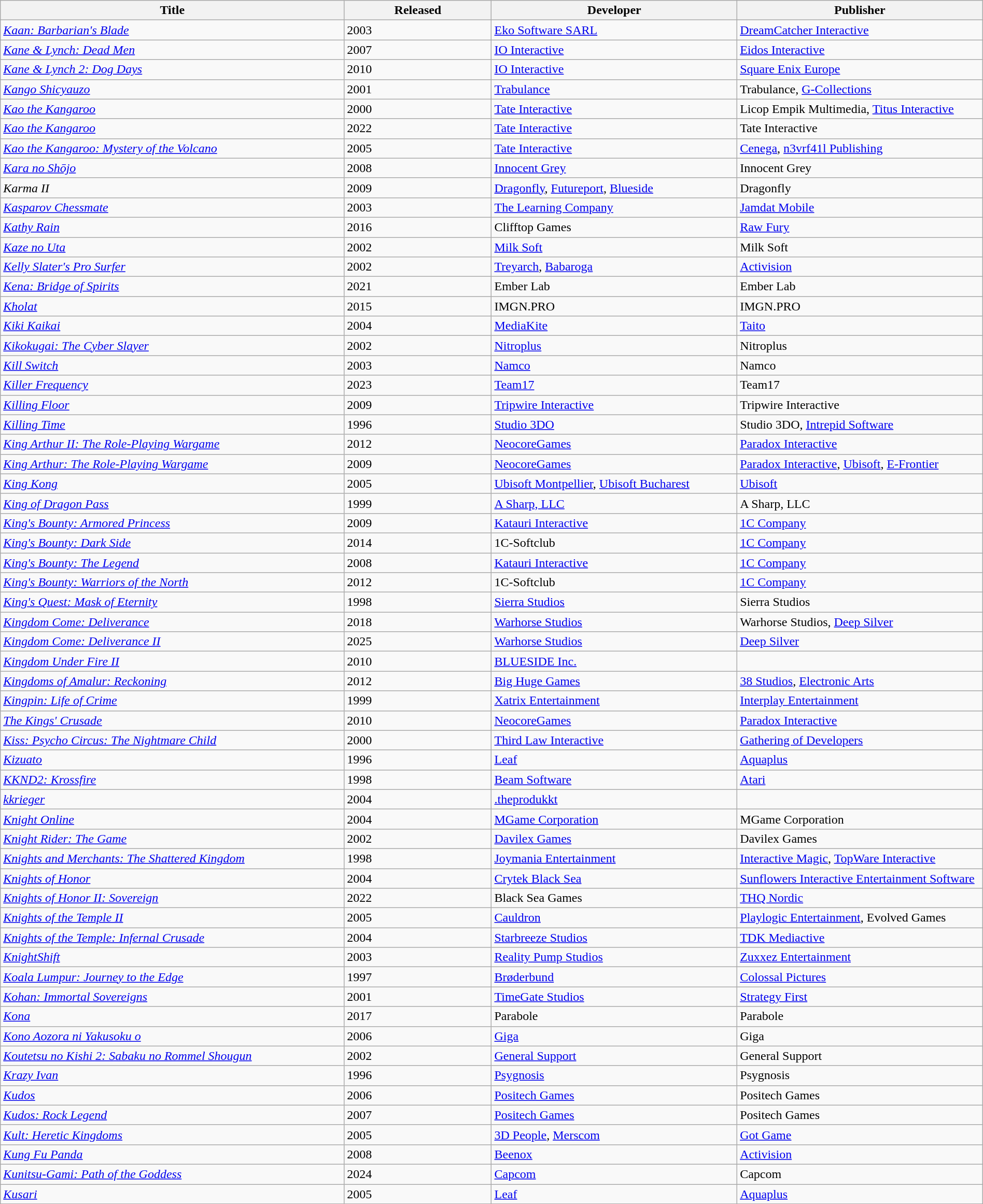<table class="wikitable sortable" width="100%" style="margin:0px 0px">
<tr>
<th width=35%>Title</th>
<th width=15%>Released</th>
<th width=25%>Developer</th>
<th width=25%>Publisher</th>
</tr>
<tr>
<td><em><a href='#'>Kaan: Barbarian's Blade</a></em></td>
<td>2003</td>
<td><a href='#'>Eko Software SARL</a></td>
<td><a href='#'>DreamCatcher Interactive</a></td>
</tr>
<tr>
<td><em><a href='#'>Kane & Lynch: Dead Men</a></em></td>
<td>2007</td>
<td><a href='#'>IO Interactive</a></td>
<td><a href='#'>Eidos Interactive</a></td>
</tr>
<tr>
<td><a href='#'><em>Kane & Lynch 2: Dog Days</em></a></td>
<td>2010</td>
<td><a href='#'>IO Interactive</a></td>
<td><a href='#'>Square Enix Europe</a></td>
</tr>
<tr>
<td><em><a href='#'>Kango Shicyauzo</a></em></td>
<td>2001</td>
<td><a href='#'>Trabulance</a></td>
<td>Trabulance, <a href='#'>G-Collections</a></td>
</tr>
<tr>
<td><a href='#'><em>Kao the Kangaroo</em></a></td>
<td>2000</td>
<td><a href='#'>Tate Interactive</a></td>
<td>Licop Empik Multimedia, <a href='#'>Titus Interactive</a></td>
</tr>
<tr>
<td><a href='#'><em>Kao the Kangaroo</em></a></td>
<td>2022</td>
<td><a href='#'>Tate Interactive</a></td>
<td>Tate Interactive</td>
</tr>
<tr>
<td><em><a href='#'>Kao the Kangaroo: Mystery of the Volcano</a></em></td>
<td>2005</td>
<td><a href='#'>Tate Interactive</a></td>
<td><a href='#'>Cenega</a>, <a href='#'>n3vrf41l Publishing</a></td>
</tr>
<tr>
<td><em><a href='#'>Kara no Shōjo</a></em></td>
<td>2008</td>
<td><a href='#'>Innocent Grey</a></td>
<td>Innocent Grey</td>
</tr>
<tr>
<td><em>Karma II</em></td>
<td>2009</td>
<td><a href='#'>Dragonfly</a>, <a href='#'>Futureport</a>, <a href='#'>Blueside</a></td>
<td>Dragonfly</td>
</tr>
<tr>
<td><em><a href='#'>Kasparov Chessmate</a></em></td>
<td>2003</td>
<td><a href='#'>The Learning Company</a></td>
<td><a href='#'>Jamdat Mobile</a></td>
</tr>
<tr>
<td><em><a href='#'>Kathy Rain</a></em></td>
<td>2016</td>
<td>Clifftop Games</td>
<td><a href='#'>Raw Fury</a></td>
</tr>
<tr>
<td><em><a href='#'>Kaze no Uta</a></em></td>
<td>2002</td>
<td><a href='#'>Milk Soft</a></td>
<td>Milk Soft</td>
</tr>
<tr>
<td><em><a href='#'>Kelly Slater's Pro Surfer</a></em></td>
<td>2002</td>
<td><a href='#'>Treyarch</a>, <a href='#'>Babaroga</a></td>
<td><a href='#'>Activision</a></td>
</tr>
<tr>
<td><a href='#'><em>Kena: Bridge of Spirits</em></a></td>
<td>2021</td>
<td>Ember Lab</td>
<td>Ember Lab</td>
</tr>
<tr>
<td><a href='#'><em>Kholat</em></a></td>
<td>2015</td>
<td>IMGN.PRO</td>
<td>IMGN.PRO</td>
</tr>
<tr>
<td><em><a href='#'>Kiki Kaikai</a></em></td>
<td>2004</td>
<td><a href='#'>MediaKite</a></td>
<td><a href='#'>Taito</a></td>
</tr>
<tr>
<td><em><a href='#'>Kikokugai: The Cyber Slayer</a></em></td>
<td>2002</td>
<td><a href='#'>Nitroplus</a></td>
<td>Nitroplus</td>
</tr>
<tr>
<td><em><a href='#'>Kill Switch</a></em></td>
<td>2003</td>
<td><a href='#'>Namco</a></td>
<td>Namco</td>
</tr>
<tr>
<td><a href='#'><em>Killer Frequency</em></a></td>
<td>2023</td>
<td><a href='#'>Team17</a></td>
<td>Team17</td>
</tr>
<tr>
<td><em><a href='#'>Killing Floor</a></em></td>
<td>2009</td>
<td><a href='#'>Tripwire Interactive</a></td>
<td>Tripwire Interactive</td>
</tr>
<tr>
<td><em><a href='#'>Killing Time</a></em></td>
<td>1996</td>
<td><a href='#'>Studio 3DO</a></td>
<td>Studio 3DO, <a href='#'>Intrepid Software</a></td>
</tr>
<tr>
<td><a href='#'><em>King Arthur II: The Role-Playing Wargame</em></a></td>
<td>2012</td>
<td><a href='#'>NeocoreGames</a></td>
<td><a href='#'>Paradox Interactive</a></td>
</tr>
<tr>
<td><a href='#'><em>King Arthur: The Role-Playing Wargame</em></a></td>
<td>2009</td>
<td><a href='#'>NeocoreGames</a></td>
<td><a href='#'>Paradox Interactive</a>, <a href='#'>Ubisoft</a>, <a href='#'>E-Frontier</a></td>
</tr>
<tr>
<td><a href='#'><em>King Kong</em></a></td>
<td>2005</td>
<td><a href='#'>Ubisoft Montpellier</a>, <a href='#'>Ubisoft Bucharest</a></td>
<td><a href='#'>Ubisoft</a></td>
</tr>
<tr>
<td><em><a href='#'>King of Dragon Pass</a></em></td>
<td>1999</td>
<td><a href='#'>A Sharp, LLC</a></td>
<td>A Sharp, LLC</td>
</tr>
<tr>
<td><a href='#'><em>King's Bounty: Armored Princess</em></a></td>
<td>2009</td>
<td><a href='#'>Katauri Interactive</a></td>
<td><a href='#'>1C Company</a></td>
</tr>
<tr>
<td><a href='#'><em>King's Bounty: Dark Side</em></a></td>
<td>2014</td>
<td>1C-Softclub</td>
<td><a href='#'>1C Company</a></td>
</tr>
<tr>
<td><em><a href='#'>King's Bounty: The Legend</a></em></td>
<td>2008</td>
<td><a href='#'>Katauri Interactive</a></td>
<td><a href='#'>1C Company</a></td>
</tr>
<tr>
<td><a href='#'><em>King's Bounty: Warriors of the North</em></a></td>
<td>2012</td>
<td>1C-Softclub</td>
<td><a href='#'>1C Company</a></td>
</tr>
<tr>
<td><em><a href='#'>King's Quest: Mask of Eternity</a></em></td>
<td>1998</td>
<td><a href='#'>Sierra Studios</a></td>
<td>Sierra Studios</td>
</tr>
<tr>
<td><a href='#'><em>Kingdom Come: Deliverance</em></a></td>
<td>2018</td>
<td><a href='#'>Warhorse Studios</a></td>
<td>Warhorse Studios, <a href='#'>Deep Silver</a></td>
</tr>
<tr>
<td><a href='#'><em>Kingdom Come: Deliverance II</em></a></td>
<td>2025</td>
<td><a href='#'>Warhorse Studios</a></td>
<td><a href='#'>Deep Silver</a></td>
</tr>
<tr>
<td><em><a href='#'>Kingdom Under Fire II</a></em></td>
<td>2010</td>
<td><a href='#'>BLUESIDE Inc.</a></td>
<td></td>
</tr>
<tr>
<td><a href='#'><em>Kingdoms of Amalur: Reckoning</em></a></td>
<td>2012</td>
<td><a href='#'>Big Huge Games</a></td>
<td><a href='#'>38 Studios</a>, <a href='#'>Electronic Arts</a></td>
</tr>
<tr>
<td><em><a href='#'>Kingpin: Life of Crime</a></em></td>
<td>1999</td>
<td><a href='#'>Xatrix Entertainment</a></td>
<td><a href='#'>Interplay Entertainment</a></td>
</tr>
<tr>
<td><a href='#'><em>The Kings' Crusade</em></a></td>
<td>2010</td>
<td><a href='#'>NeocoreGames</a></td>
<td><a href='#'>Paradox Interactive</a></td>
</tr>
<tr>
<td><em><a href='#'>Kiss: Psycho Circus: The Nightmare Child</a></em></td>
<td>2000</td>
<td><a href='#'>Third Law Interactive</a></td>
<td><a href='#'>Gathering of Developers</a></td>
</tr>
<tr>
<td><em><a href='#'>Kizuato</a></em></td>
<td>1996</td>
<td><a href='#'>Leaf</a></td>
<td><a href='#'>Aquaplus</a></td>
</tr>
<tr>
<td><em><a href='#'>KKND2: Krossfire</a></em></td>
<td>1998</td>
<td><a href='#'>Beam Software</a></td>
<td><a href='#'>Atari</a></td>
</tr>
<tr>
<td><em><a href='#'>kkrieger</a></em></td>
<td>2004</td>
<td><a href='#'>.theprodukkt</a></td>
<td></td>
</tr>
<tr>
<td><em><a href='#'>Knight Online</a></em></td>
<td>2004</td>
<td><a href='#'>MGame Corporation</a></td>
<td>MGame Corporation</td>
</tr>
<tr>
<td><em><a href='#'>Knight Rider: The Game</a></em></td>
<td>2002</td>
<td><a href='#'>Davilex Games</a></td>
<td>Davilex Games</td>
</tr>
<tr>
<td><em><a href='#'>Knights and Merchants: The Shattered Kingdom</a></em></td>
<td>1998</td>
<td><a href='#'>Joymania Entertainment</a></td>
<td><a href='#'>Interactive Magic</a>, <a href='#'>TopWare Interactive</a></td>
</tr>
<tr>
<td><em><a href='#'>Knights of Honor</a></em></td>
<td>2004</td>
<td><a href='#'>Crytek Black Sea</a></td>
<td><a href='#'>Sunflowers Interactive Entertainment Software</a></td>
</tr>
<tr>
<td><a href='#'><em>Knights of Honor II: Sovereign</em></a></td>
<td>2022</td>
<td>Black Sea Games</td>
<td><a href='#'>THQ Nordic</a></td>
</tr>
<tr>
<td><em><a href='#'>Knights of the Temple II</a></em></td>
<td>2005</td>
<td><a href='#'>Cauldron</a></td>
<td><a href='#'>Playlogic Entertainment</a>, Evolved Games</td>
</tr>
<tr>
<td><em><a href='#'>Knights of the Temple: Infernal Crusade</a></em></td>
<td>2004</td>
<td><a href='#'>Starbreeze Studios</a></td>
<td><a href='#'>TDK Mediactive</a></td>
</tr>
<tr>
<td><em><a href='#'>KnightShift</a></em></td>
<td>2003</td>
<td><a href='#'>Reality Pump Studios</a></td>
<td><a href='#'>Zuxxez Entertainment</a></td>
</tr>
<tr>
<td><em><a href='#'>Koala Lumpur: Journey to the Edge</a></em></td>
<td>1997</td>
<td><a href='#'>Brøderbund</a></td>
<td><a href='#'>Colossal Pictures</a></td>
</tr>
<tr>
<td><em><a href='#'>Kohan: Immortal Sovereigns</a></em></td>
<td>2001</td>
<td><a href='#'>TimeGate Studios</a></td>
<td><a href='#'>Strategy First</a></td>
</tr>
<tr>
<td><a href='#'><em>Kona</em></a></td>
<td>2017</td>
<td>Parabole</td>
<td>Parabole</td>
</tr>
<tr>
<td><em><a href='#'>Kono Aozora ni Yakusoku o</a></em></td>
<td>2006</td>
<td><a href='#'>Giga</a></td>
<td>Giga</td>
</tr>
<tr>
<td><em><a href='#'>Koutetsu no Kishi 2: Sabaku no Rommel Shougun</a></em></td>
<td>2002</td>
<td><a href='#'>General Support</a></td>
<td>General Support</td>
</tr>
<tr>
<td><em><a href='#'>Krazy Ivan</a></em></td>
<td>1996</td>
<td><a href='#'>Psygnosis</a></td>
<td>Psygnosis</td>
</tr>
<tr>
<td><em><a href='#'>Kudos</a></em></td>
<td>2006</td>
<td><a href='#'>Positech Games</a></td>
<td>Positech Games</td>
</tr>
<tr>
<td><em><a href='#'>Kudos: Rock Legend</a></em></td>
<td>2007</td>
<td><a href='#'>Positech Games</a></td>
<td>Positech Games</td>
</tr>
<tr>
<td><em><a href='#'>Kult: Heretic Kingdoms</a></em></td>
<td>2005</td>
<td><a href='#'>3D People</a>, <a href='#'>Merscom</a></td>
<td><a href='#'>Got Game</a></td>
</tr>
<tr>
<td><em><a href='#'>Kung Fu Panda</a></em></td>
<td>2008</td>
<td><a href='#'>Beenox</a></td>
<td><a href='#'>Activision</a></td>
</tr>
<tr>
<td><a href='#'><em>Kunitsu-Gami: Path of the Goddess</em></a></td>
<td>2024</td>
<td><a href='#'>Capcom</a></td>
<td>Capcom</td>
</tr>
<tr>
<td><em><a href='#'>Kusari</a></em></td>
<td>2005</td>
<td><a href='#'>Leaf</a></td>
<td><a href='#'>Aquaplus</a></td>
</tr>
</table>
